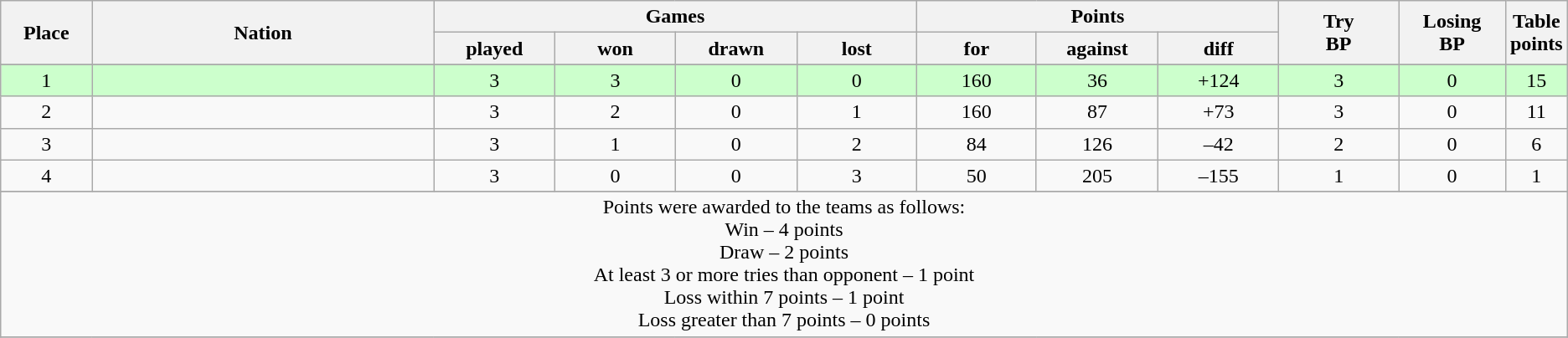<table class="wikitable">
<tr>
<th rowspan=2 width="6%">Place</th>
<th rowspan=2 width="23%">Nation</th>
<th colspan=4 width="40%">Games</th>
<th colspan=3 width="24%">Points</th>
<th rowspan=2 width="8%">Try<br>BP</th>
<th rowspan=2 width="8%">Losing<br>BP</th>
<th rowspan=2 width="10%">Table<br>points</th>
</tr>
<tr>
<th width="8%">played</th>
<th width="8%">won</th>
<th width="8%">drawn</th>
<th width="8%">lost</th>
<th width="8%">for</th>
<th width="8%">against</th>
<th width="8%">diff</th>
</tr>
<tr>
</tr>
<tr align=center bgcolor=ccffcc>
<td>1</td>
<td align=left></td>
<td>3</td>
<td>3</td>
<td>0</td>
<td>0</td>
<td>160</td>
<td>36</td>
<td>+124</td>
<td>3</td>
<td>0</td>
<td>15</td>
</tr>
<tr align=center>
<td>2</td>
<td align=left></td>
<td>3</td>
<td>2</td>
<td>0</td>
<td>1</td>
<td>160</td>
<td>87</td>
<td>+73</td>
<td>3</td>
<td>0</td>
<td>11</td>
</tr>
<tr align=center>
<td>3</td>
<td align=left></td>
<td>3</td>
<td>1</td>
<td>0</td>
<td>2</td>
<td>84</td>
<td>126</td>
<td>–42</td>
<td>2</td>
<td>0</td>
<td>6</td>
</tr>
<tr align=center>
<td>4</td>
<td align=left></td>
<td>3</td>
<td>0</td>
<td>0</td>
<td>3</td>
<td>50</td>
<td>205</td>
<td>–155</td>
<td>1</td>
<td>0</td>
<td>1</td>
</tr>
<tr align=center>
</tr>
<tr align=center>
<td colspan="100%" style="text-align:center;">Points were awarded to the teams as follows:<br>Win – 4 points<br>Draw – 2 points<br> At least 3 or more tries than opponent – 1 point<br> Loss within 7 points – 1 point<br>Loss greater than 7 points – 0 points <br> </td>
</tr>
<tr>
</tr>
</table>
